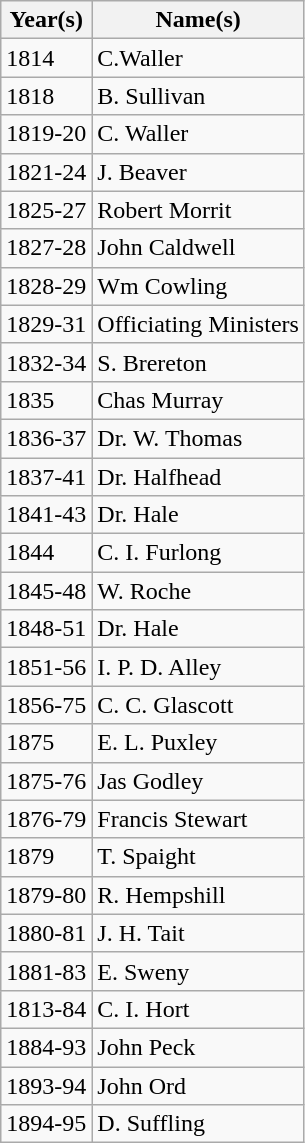<table class="wikitable" border="1">
<tr>
<th>Year(s)</th>
<th>Name(s)</th>
</tr>
<tr>
<td>1814</td>
<td>C.Waller</td>
</tr>
<tr>
<td>1818</td>
<td>B. Sullivan</td>
</tr>
<tr>
<td>1819-20</td>
<td>C. Waller</td>
</tr>
<tr>
<td>1821-24</td>
<td>J. Beaver</td>
</tr>
<tr>
<td>1825-27</td>
<td>Robert Morrit</td>
</tr>
<tr>
<td>1827-28</td>
<td>John Caldwell</td>
</tr>
<tr>
<td>1828-29</td>
<td>Wm Cowling</td>
</tr>
<tr>
<td>1829-31</td>
<td>Officiating Ministers</td>
</tr>
<tr>
<td>1832-34</td>
<td>S. Brereton</td>
</tr>
<tr>
<td>1835</td>
<td>Chas Murray</td>
</tr>
<tr>
<td>1836-37</td>
<td>Dr. W. Thomas</td>
</tr>
<tr>
<td>1837-41</td>
<td>Dr. Halfhead</td>
</tr>
<tr>
<td>1841-43</td>
<td>Dr. Hale</td>
</tr>
<tr>
<td>1844</td>
<td>C. I. Furlong</td>
</tr>
<tr>
<td>1845-48</td>
<td>W. Roche</td>
</tr>
<tr>
<td>1848-51</td>
<td>Dr. Hale</td>
</tr>
<tr>
<td>1851-56</td>
<td>I. P. D. Alley</td>
</tr>
<tr>
<td>1856-75</td>
<td>C. C. Glascott</td>
</tr>
<tr>
<td>1875</td>
<td>E. L. Puxley</td>
</tr>
<tr>
<td>1875-76</td>
<td>Jas Godley</td>
</tr>
<tr>
<td>1876-79</td>
<td>Francis Stewart</td>
</tr>
<tr>
<td>1879</td>
<td>T. Spaight</td>
</tr>
<tr>
<td>1879-80</td>
<td>R. Hempshill</td>
</tr>
<tr>
<td>1880-81</td>
<td>J. H. Tait</td>
</tr>
<tr>
<td>1881-83</td>
<td>E. Sweny</td>
</tr>
<tr>
<td>1813-84</td>
<td>C. I. Hort</td>
</tr>
<tr>
<td>1884-93</td>
<td>John Peck</td>
</tr>
<tr>
<td>1893-94</td>
<td>John Ord</td>
</tr>
<tr>
<td>1894-95</td>
<td>D. Suffling</td>
</tr>
</table>
